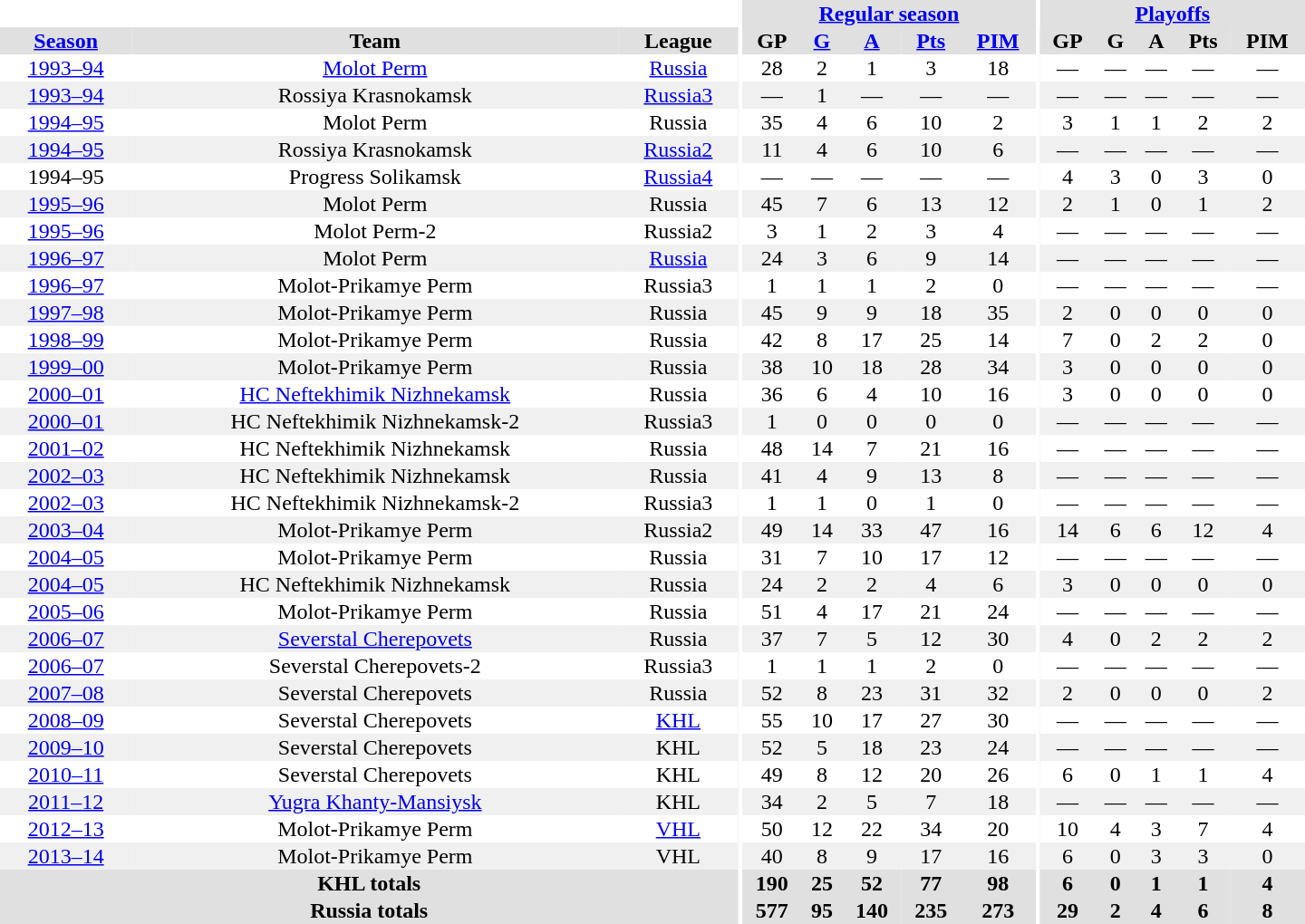<table border="0" cellpadding="1" cellspacing="0" style="text-align:center; width:60em">
<tr bgcolor="#e0e0e0">
<th colspan="3" bgcolor="#ffffff"></th>
<th rowspan="99" bgcolor="#ffffff"></th>
<th colspan="5"><a href='#'>Regular season</a></th>
<th rowspan="99" bgcolor="#ffffff"></th>
<th colspan="5"><a href='#'>Playoffs</a></th>
</tr>
<tr bgcolor="#e0e0e0">
<th><a href='#'>Season</a></th>
<th>Team</th>
<th>League</th>
<th>GP</th>
<th><a href='#'>G</a></th>
<th><a href='#'>A</a></th>
<th><a href='#'>Pts</a></th>
<th><a href='#'>PIM</a></th>
<th>GP</th>
<th>G</th>
<th>A</th>
<th>Pts</th>
<th>PIM</th>
</tr>
<tr>
<td><a href='#'>1993–94</a></td>
<td><a href='#'>Molot Perm</a></td>
<td><a href='#'>Russia</a></td>
<td>28</td>
<td>2</td>
<td>1</td>
<td>3</td>
<td>18</td>
<td>—</td>
<td>—</td>
<td>—</td>
<td>—</td>
<td>—</td>
</tr>
<tr bgcolor="#f0f0f0">
<td><a href='#'>1993–94</a></td>
<td>Rossiya Krasnokamsk</td>
<td><a href='#'>Russia3</a></td>
<td>—</td>
<td>1</td>
<td>—</td>
<td>—</td>
<td>—</td>
<td>—</td>
<td>—</td>
<td>—</td>
<td>—</td>
<td>—</td>
</tr>
<tr>
<td><a href='#'>1994–95</a></td>
<td>Molot Perm</td>
<td>Russia</td>
<td>35</td>
<td>4</td>
<td>6</td>
<td>10</td>
<td>2</td>
<td>3</td>
<td>1</td>
<td>1</td>
<td>2</td>
<td>2</td>
</tr>
<tr bgcolor="#f0f0f0">
<td><a href='#'>1994–95</a></td>
<td>Rossiya Krasnokamsk</td>
<td><a href='#'>Russia2</a></td>
<td>11</td>
<td>4</td>
<td>6</td>
<td>10</td>
<td>6</td>
<td>—</td>
<td>—</td>
<td>—</td>
<td>—</td>
<td>—</td>
</tr>
<tr>
<td>1994–95</td>
<td>Progress Solikamsk</td>
<td><a href='#'>Russia4</a></td>
<td>—</td>
<td>—</td>
<td>—</td>
<td>—</td>
<td>—</td>
<td>4</td>
<td>3</td>
<td>0</td>
<td>3</td>
<td>0</td>
</tr>
<tr bgcolor="#f0f0f0">
<td><a href='#'>1995–96</a></td>
<td>Molot Perm</td>
<td>Russia</td>
<td>45</td>
<td>7</td>
<td>6</td>
<td>13</td>
<td>12</td>
<td>2</td>
<td>1</td>
<td>0</td>
<td>1</td>
<td>2</td>
</tr>
<tr>
<td><a href='#'>1995–96</a></td>
<td>Molot Perm-2</td>
<td>Russia2</td>
<td>3</td>
<td>1</td>
<td>2</td>
<td>3</td>
<td>4</td>
<td>—</td>
<td>—</td>
<td>—</td>
<td>—</td>
<td>—</td>
</tr>
<tr bgcolor="#f0f0f0">
<td><a href='#'>1996–97</a></td>
<td>Molot Perm</td>
<td><a href='#'>Russia</a></td>
<td>24</td>
<td>3</td>
<td>6</td>
<td>9</td>
<td>14</td>
<td>—</td>
<td>—</td>
<td>—</td>
<td>—</td>
<td>—</td>
</tr>
<tr>
<td><a href='#'>1996–97</a></td>
<td>Molot-Prikamye Perm</td>
<td>Russia3</td>
<td>1</td>
<td>1</td>
<td>1</td>
<td>2</td>
<td>0</td>
<td>—</td>
<td>—</td>
<td>—</td>
<td>—</td>
<td>—</td>
</tr>
<tr bgcolor="#f0f0f0">
<td><a href='#'>1997–98</a></td>
<td>Molot-Prikamye Perm</td>
<td>Russia</td>
<td>45</td>
<td>9</td>
<td>9</td>
<td>18</td>
<td>35</td>
<td>2</td>
<td>0</td>
<td>0</td>
<td>0</td>
<td>0</td>
</tr>
<tr>
<td><a href='#'>1998–99</a></td>
<td>Molot-Prikamye Perm</td>
<td>Russia</td>
<td>42</td>
<td>8</td>
<td>17</td>
<td>25</td>
<td>14</td>
<td>7</td>
<td>0</td>
<td>2</td>
<td>2</td>
<td>0</td>
</tr>
<tr bgcolor="#f0f0f0">
<td><a href='#'>1999–00</a></td>
<td>Molot-Prikamye Perm</td>
<td>Russia</td>
<td>38</td>
<td>10</td>
<td>18</td>
<td>28</td>
<td>34</td>
<td>3</td>
<td>0</td>
<td>0</td>
<td>0</td>
<td>0</td>
</tr>
<tr>
<td><a href='#'>2000–01</a></td>
<td><a href='#'>HC Neftekhimik Nizhnekamsk</a></td>
<td>Russia</td>
<td>36</td>
<td>6</td>
<td>4</td>
<td>10</td>
<td>16</td>
<td>3</td>
<td>0</td>
<td>0</td>
<td>0</td>
<td>0</td>
</tr>
<tr bgcolor="#f0f0f0">
<td><a href='#'>2000–01</a></td>
<td>HC Neftekhimik Nizhnekamsk-2</td>
<td>Russia3</td>
<td>1</td>
<td>0</td>
<td>0</td>
<td>0</td>
<td>0</td>
<td>—</td>
<td>—</td>
<td>—</td>
<td>—</td>
<td>—</td>
</tr>
<tr>
<td><a href='#'>2001–02</a></td>
<td>HC Neftekhimik Nizhnekamsk</td>
<td>Russia</td>
<td>48</td>
<td>14</td>
<td>7</td>
<td>21</td>
<td>16</td>
<td>—</td>
<td>—</td>
<td>—</td>
<td>—</td>
<td>—</td>
</tr>
<tr bgcolor="#f0f0f0">
<td><a href='#'>2002–03</a></td>
<td>HC Neftekhimik Nizhnekamsk</td>
<td>Russia</td>
<td>41</td>
<td>4</td>
<td>9</td>
<td>13</td>
<td>8</td>
<td>—</td>
<td>—</td>
<td>—</td>
<td>—</td>
<td>—</td>
</tr>
<tr>
<td><a href='#'>2002–03</a></td>
<td>HC Neftekhimik Nizhnekamsk-2</td>
<td>Russia3</td>
<td>1</td>
<td>1</td>
<td>0</td>
<td>1</td>
<td>0</td>
<td>—</td>
<td>—</td>
<td>—</td>
<td>—</td>
<td>—</td>
</tr>
<tr bgcolor="#f0f0f0">
<td><a href='#'>2003–04</a></td>
<td>Molot-Prikamye Perm</td>
<td>Russia2</td>
<td>49</td>
<td>14</td>
<td>33</td>
<td>47</td>
<td>16</td>
<td>14</td>
<td>6</td>
<td>6</td>
<td>12</td>
<td>4</td>
</tr>
<tr>
<td><a href='#'>2004–05</a></td>
<td>Molot-Prikamye Perm</td>
<td>Russia</td>
<td>31</td>
<td>7</td>
<td>10</td>
<td>17</td>
<td>12</td>
<td>—</td>
<td>—</td>
<td>—</td>
<td>—</td>
<td>—</td>
</tr>
<tr bgcolor="#f0f0f0">
<td><a href='#'>2004–05</a></td>
<td>HC Neftekhimik Nizhnekamsk</td>
<td>Russia</td>
<td>24</td>
<td>2</td>
<td>2</td>
<td>4</td>
<td>6</td>
<td>3</td>
<td>0</td>
<td>0</td>
<td>0</td>
<td>0</td>
</tr>
<tr>
<td><a href='#'>2005–06</a></td>
<td>Molot-Prikamye Perm</td>
<td>Russia</td>
<td>51</td>
<td>4</td>
<td>17</td>
<td>21</td>
<td>24</td>
<td>—</td>
<td>—</td>
<td>—</td>
<td>—</td>
<td>—</td>
</tr>
<tr bgcolor="#f0f0f0">
<td><a href='#'>2006–07</a></td>
<td><a href='#'>Severstal Cherepovets</a></td>
<td>Russia</td>
<td>37</td>
<td>7</td>
<td>5</td>
<td>12</td>
<td>30</td>
<td>4</td>
<td>0</td>
<td>2</td>
<td>2</td>
<td>2</td>
</tr>
<tr>
<td><a href='#'>2006–07</a></td>
<td>Severstal Cherepovets-2</td>
<td>Russia3</td>
<td>1</td>
<td>1</td>
<td>1</td>
<td>2</td>
<td>0</td>
<td>—</td>
<td>—</td>
<td>—</td>
<td>—</td>
<td>—</td>
</tr>
<tr bgcolor="#f0f0f0">
<td><a href='#'>2007–08</a></td>
<td>Severstal Cherepovets</td>
<td>Russia</td>
<td>52</td>
<td>8</td>
<td>23</td>
<td>31</td>
<td>32</td>
<td>2</td>
<td>0</td>
<td>0</td>
<td>0</td>
<td>2</td>
</tr>
<tr>
<td><a href='#'>2008–09</a></td>
<td>Severstal Cherepovets</td>
<td><a href='#'>KHL</a></td>
<td>55</td>
<td>10</td>
<td>17</td>
<td>27</td>
<td>30</td>
<td>—</td>
<td>—</td>
<td>—</td>
<td>—</td>
<td>—</td>
</tr>
<tr bgcolor="#f0f0f0">
<td><a href='#'>2009–10</a></td>
<td>Severstal Cherepovets</td>
<td>KHL</td>
<td>52</td>
<td>5</td>
<td>18</td>
<td>23</td>
<td>24</td>
<td>—</td>
<td>—</td>
<td>—</td>
<td>—</td>
<td>—</td>
</tr>
<tr>
<td><a href='#'>2010–11</a></td>
<td>Severstal Cherepovets</td>
<td>KHL</td>
<td>49</td>
<td>8</td>
<td>12</td>
<td>20</td>
<td>26</td>
<td>6</td>
<td>0</td>
<td>1</td>
<td>1</td>
<td>4</td>
</tr>
<tr bgcolor="#f0f0f0">
<td><a href='#'>2011–12</a></td>
<td><a href='#'>Yugra Khanty-Mansiysk</a></td>
<td>KHL</td>
<td>34</td>
<td>2</td>
<td>5</td>
<td>7</td>
<td>18</td>
<td>—</td>
<td>—</td>
<td>—</td>
<td>—</td>
<td>—</td>
</tr>
<tr>
<td><a href='#'>2012–13</a></td>
<td>Molot-Prikamye Perm</td>
<td><a href='#'>VHL</a></td>
<td>50</td>
<td>12</td>
<td>22</td>
<td>34</td>
<td>20</td>
<td>10</td>
<td>4</td>
<td>3</td>
<td>7</td>
<td>4</td>
</tr>
<tr bgcolor="#f0f0f0">
<td><a href='#'>2013–14</a></td>
<td>Molot-Prikamye Perm</td>
<td>VHL</td>
<td>40</td>
<td>8</td>
<td>9</td>
<td>17</td>
<td>16</td>
<td>6</td>
<td>0</td>
<td>3</td>
<td>3</td>
<td>0</td>
</tr>
<tr>
</tr>
<tr ALIGN="center" bgcolor="#e0e0e0">
<th colspan="3">KHL totals</th>
<th ALIGN="center">190</th>
<th ALIGN="center">25</th>
<th ALIGN="center">52</th>
<th ALIGN="center">77</th>
<th ALIGN="center">98</th>
<th ALIGN="center">6</th>
<th ALIGN="center">0</th>
<th ALIGN="center">1</th>
<th ALIGN="center">1</th>
<th ALIGN="center">4</th>
</tr>
<tr>
</tr>
<tr ALIGN="center" bgcolor="#e0e0e0">
<th colspan="3">Russia totals</th>
<th ALIGN="center">577</th>
<th ALIGN="center">95</th>
<th ALIGN="center">140</th>
<th ALIGN="center">235</th>
<th ALIGN="center">273</th>
<th ALIGN="center">29</th>
<th ALIGN="center">2</th>
<th ALIGN="center">4</th>
<th ALIGN="center">6</th>
<th ALIGN="center">8</th>
</tr>
</table>
